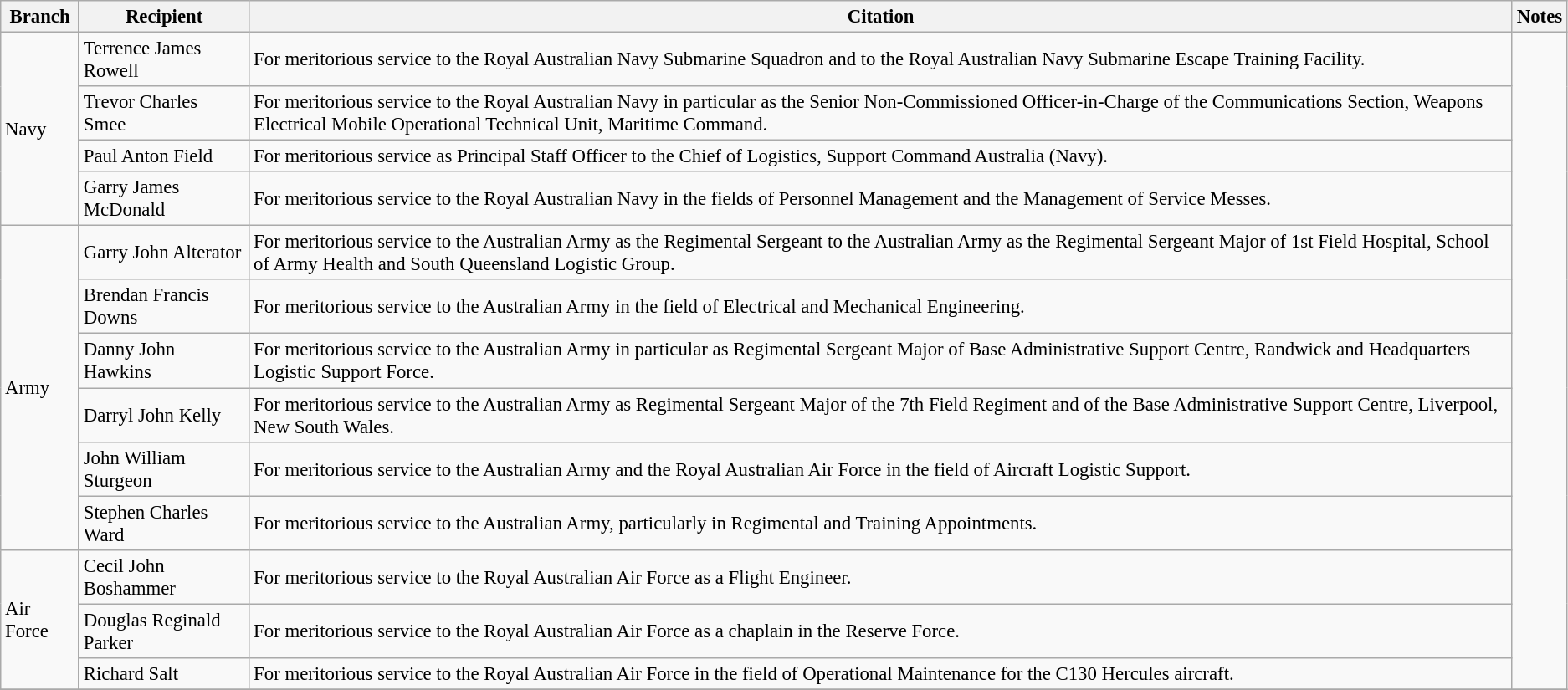<table class="wikitable" style="font-size:95%;">
<tr>
<th>Branch</th>
<th>Recipient</th>
<th>Citation</th>
<th>Notes</th>
</tr>
<tr>
<td rowspan=4>Navy</td>
<td> Terrence James Rowell</td>
<td>For meritorious service to the Royal Australian Navy Submarine Squadron and to the Royal Australian Navy Submarine Escape Training Facility.</td>
<td rowspan=13></td>
</tr>
<tr>
<td> Trevor Charles Smee</td>
<td>For meritorious service to the Royal Australian Navy in particular as the Senior Non-Commissioned Officer-in-Charge of the Communications Section, Weapons Electrical Mobile Operational Technical Unit, Maritime Command.</td>
</tr>
<tr>
<td> Paul Anton Field</td>
<td>For meritorious service as Principal Staff Officer to the Chief of Logistics, Support Command Australia (Navy).</td>
</tr>
<tr>
<td> Garry James McDonald</td>
<td>For meritorious service to the Royal Australian Navy in the fields of Personnel Management and the Management of Service Messes.</td>
</tr>
<tr>
<td rowspan=6>Army</td>
<td> Garry John Alterator</td>
<td>For meritorious service to the Australian Army as the Regimental Sergeant to the Australian Army as the Regimental Sergeant Major of 1st Field Hospital, School of Army Health and South Queensland Logistic Group.</td>
</tr>
<tr>
<td> Brendan Francis Downs</td>
<td>For meritorious service to the Australian Army in the field of Electrical and Mechanical Engineering.</td>
</tr>
<tr>
<td> Danny John Hawkins</td>
<td>For meritorious service to the Australian Army in particular as Regimental Sergeant Major of Base Administrative Support Centre, Randwick and Headquarters Logistic Support Force.</td>
</tr>
<tr>
<td> Darryl John Kelly</td>
<td>For meritorious service to the Australian Army as Regimental Sergeant Major of the 7th Field Regiment and of the Base Administrative Support Centre, Liverpool, New South Wales.</td>
</tr>
<tr>
<td> John William Sturgeon</td>
<td>For meritorious service to the Australian Army and the Royal Australian Air Force in the field of Aircraft Logistic Support.</td>
</tr>
<tr>
<td> Stephen Charles Ward</td>
<td>For meritorious service to the Australian Army, particularly in Regimental and Training Appointments.</td>
</tr>
<tr>
<td rowspan=3>Air Force</td>
<td> Cecil John Boshammer</td>
<td>For meritorious service to the Royal Australian Air Force as a Flight Engineer.</td>
</tr>
<tr>
<td> Douglas Reginald Parker </td>
<td>For meritorious service to the Royal Australian Air Force as a chaplain in the Reserve Force.</td>
</tr>
<tr>
<td> Richard Salt</td>
<td>For meritorious service to the Royal Australian Air Force in the field of Operational Maintenance for the C130 Hercules aircraft.</td>
</tr>
<tr>
</tr>
</table>
